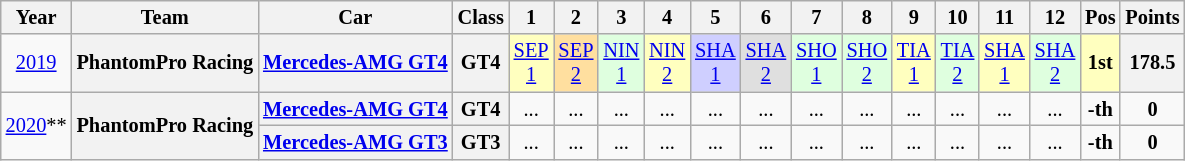<table class="wikitable" border="1" style="text-align:center; font-size:85%;">
<tr>
<th>Year</th>
<th>Team</th>
<th>Car</th>
<th>Class</th>
<th>1</th>
<th>2</th>
<th>3</th>
<th>4</th>
<th>5</th>
<th>6</th>
<th>7</th>
<th>8</th>
<th>9</th>
<th>10</th>
<th>11</th>
<th>12</th>
<th>Pos</th>
<th>Points</th>
</tr>
<tr>
<td><a href='#'>2019</a></td>
<th nowrap>PhantomPro Racing</th>
<th nowrap><a href='#'>Mercedes-AMG GT4</a></th>
<th>GT4</th>
<td style="background:#FFFFBF;"><a href='#'>SEP<br>1</a><br></td>
<td style="background:#FFDF9F;"><a href='#'>SEP<br>2</a><br></td>
<td style="background:#DFFFDF;"><a href='#'>NIN<br>1</a><br></td>
<td style="background:#FFFFBF;"><a href='#'>NIN<br>2</a><br></td>
<td style="background:#CFCFFF;"><a href='#'>SHA<br>1</a><br></td>
<td style="background:#DFDFDF;"><a href='#'>SHA<br>2</a><br></td>
<td style="background:#DFFFDF;"><a href='#'>SHO<br>1</a><br></td>
<td style="background:#DFFFDF;"><a href='#'>SHO<br>2</a><br></td>
<td style="background:#FFFFBF;"><a href='#'>TIA<br>1</a><br></td>
<td style="background:#DFFFDF;"><a href='#'>TIA<br>2</a><br></td>
<td style="background:#FFFFBF;"><a href='#'>SHA<br>1</a><br></td>
<td style="background:#DFFFDF;"><a href='#'>SHA<br>2</a><br></td>
<td style="background:#FFFFBF;"><strong>1st</strong></td>
<th>178.5</th>
</tr>
<tr>
<td rowspan=2><a href='#'>2020</a>**</td>
<th rowspan="2" nowrap>PhantomPro Racing</th>
<th nowrap><a href='#'>Mercedes-AMG GT4</a></th>
<th>GT4</th>
<td>...</td>
<td>...</td>
<td>...</td>
<td>...</td>
<td>...</td>
<td>...</td>
<td>...</td>
<td>...</td>
<td>...</td>
<td>...</td>
<td>...</td>
<td>...</td>
<td><strong>-th</strong></td>
<td><strong>0</strong></td>
</tr>
<tr>
<th nowrap><a href='#'>Mercedes-AMG GT3</a></th>
<th>GT3</th>
<td>...</td>
<td>...</td>
<td>...</td>
<td>...</td>
<td>...</td>
<td>...</td>
<td>...</td>
<td>...</td>
<td>...</td>
<td>...</td>
<td>...</td>
<td>...</td>
<td><strong>-th</strong></td>
<td><strong>0</strong></td>
</tr>
</table>
